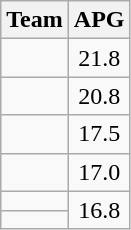<table class=wikitable>
<tr>
<th>Team</th>
<th>APG</th>
</tr>
<tr>
<td></td>
<td align=center>21.8</td>
</tr>
<tr>
<td></td>
<td align=center>20.8</td>
</tr>
<tr>
<td></td>
<td align=center>17.5</td>
</tr>
<tr>
<td></td>
<td align=center>17.0</td>
</tr>
<tr>
<td></td>
<td align=center rowspan=2>16.8</td>
</tr>
<tr>
<td></td>
</tr>
</table>
